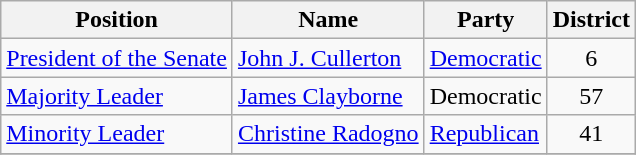<table class="wikitable">
<tr>
<th>Position</th>
<th>Name</th>
<th>Party</th>
<th>District</th>
</tr>
<tr>
<td><a href='#'>President of the Senate</a></td>
<td><a href='#'>John J. Cullerton</a></td>
<td><a href='#'>Democratic</a></td>
<td style="text-align:center;">6</td>
</tr>
<tr>
<td><a href='#'>Majority Leader</a></td>
<td><a href='#'>James Clayborne</a></td>
<td>Democratic</td>
<td style="text-align:center;">57</td>
</tr>
<tr>
<td><a href='#'>Minority Leader</a></td>
<td><a href='#'>Christine Radogno</a></td>
<td><a href='#'>Republican</a></td>
<td style="text-align:center;">41</td>
</tr>
<tr>
</tr>
</table>
